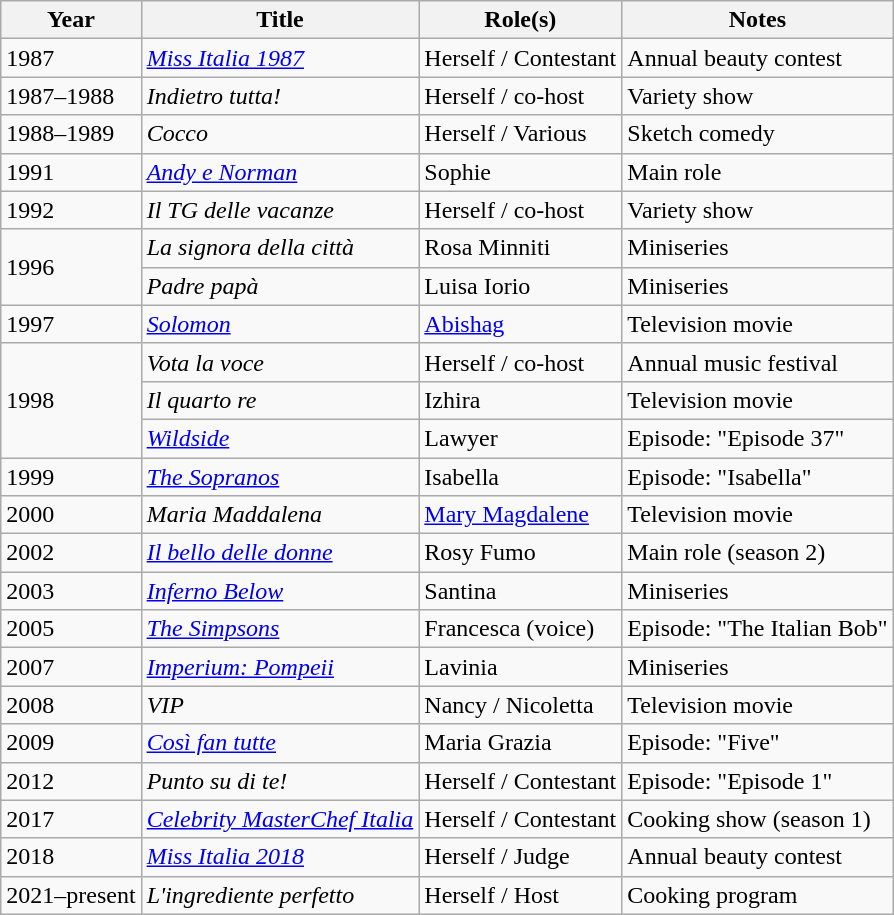<table class="wikitable plainrowheaders sortable">
<tr>
<th scope="col">Year</th>
<th scope="col">Title</th>
<th scope="col">Role(s)</th>
<th scope="col" class="unsortable">Notes</th>
</tr>
<tr>
<td>1987</td>
<td><em><a href='#'>Miss Italia 1987</a></em></td>
<td>Herself / Contestant</td>
<td>Annual beauty contest</td>
</tr>
<tr>
<td>1987–1988</td>
<td><em>Indietro tutta!</em></td>
<td>Herself / co-host</td>
<td>Variety show</td>
</tr>
<tr>
<td>1988–1989</td>
<td><em>Cocco</em></td>
<td>Herself / Various</td>
<td>Sketch comedy</td>
</tr>
<tr>
<td>1991</td>
<td><em><a href='#'>Andy e Norman</a></em></td>
<td>Sophie</td>
<td>Main role</td>
</tr>
<tr>
<td>1992</td>
<td><em>Il TG delle vacanze</em></td>
<td>Herself / co-host</td>
<td>Variety show</td>
</tr>
<tr>
<td rowspan="2">1996</td>
<td><em>La signora della città</em></td>
<td>Rosa Minniti</td>
<td>Miniseries</td>
</tr>
<tr>
<td><em>Padre papà</em></td>
<td>Luisa Iorio</td>
<td>Miniseries</td>
</tr>
<tr>
<td>1997</td>
<td><em><a href='#'>Solomon</a></em></td>
<td><a href='#'>Abishag</a></td>
<td>Television movie</td>
</tr>
<tr>
<td rowspan="3">1998</td>
<td><em>Vota la voce</em></td>
<td>Herself / co-host</td>
<td>Annual music festival</td>
</tr>
<tr>
<td><em>Il quarto re</em></td>
<td>Izhira</td>
<td>Television movie</td>
</tr>
<tr>
<td><em><a href='#'>Wildside</a></em></td>
<td>Lawyer</td>
<td>Episode: "Episode 37"</td>
</tr>
<tr>
<td>1999</td>
<td><em><a href='#'>The Sopranos</a></em></td>
<td>Isabella</td>
<td>Episode: "Isabella"</td>
</tr>
<tr>
<td>2000</td>
<td><em>Maria Maddalena</em></td>
<td><a href='#'>Mary Magdalene</a></td>
<td>Television movie</td>
</tr>
<tr>
<td>2002</td>
<td><em><a href='#'>Il bello delle donne</a></em></td>
<td>Rosy Fumo</td>
<td>Main role (season 2)</td>
</tr>
<tr>
<td>2003</td>
<td><em><a href='#'>Inferno Below</a></em></td>
<td>Santina</td>
<td>Miniseries</td>
</tr>
<tr>
<td>2005</td>
<td><em><a href='#'>The Simpsons</a></em></td>
<td>Francesca (voice)</td>
<td>Episode: "The Italian Bob"</td>
</tr>
<tr>
<td>2007</td>
<td><em><a href='#'>Imperium: Pompeii</a></em></td>
<td>Lavinia</td>
<td>Miniseries</td>
</tr>
<tr>
<td>2008</td>
<td><em>VIP</em></td>
<td>Nancy / Nicoletta</td>
<td>Television movie</td>
</tr>
<tr>
<td>2009</td>
<td><em><a href='#'>Così fan tutte</a></em></td>
<td>Maria Grazia</td>
<td>Episode: "Five"</td>
</tr>
<tr>
<td>2012</td>
<td><em>Punto su di te!</em></td>
<td>Herself / Contestant</td>
<td>Episode: "Episode 1"</td>
</tr>
<tr>
<td>2017</td>
<td><em><a href='#'>Celebrity MasterChef Italia</a></em></td>
<td>Herself / Contestant</td>
<td>Cooking show (season 1)</td>
</tr>
<tr>
<td>2018</td>
<td><em><a href='#'>Miss Italia 2018</a></em></td>
<td>Herself / Judge</td>
<td>Annual beauty contest</td>
</tr>
<tr>
<td>2021–present</td>
<td><em>L'ingrediente perfetto</em></td>
<td>Herself / Host</td>
<td>Cooking program</td>
</tr>
</table>
